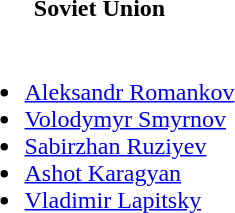<table>
<tr>
<th>Soviet Union</th>
</tr>
<tr>
<td><br><ul><li><a href='#'>Aleksandr Romankov</a></li><li><a href='#'>Volodymyr Smyrnov</a></li><li><a href='#'>Sabirzhan Ruziyev</a></li><li><a href='#'>Ashot Karagyan</a></li><li><a href='#'>Vladimir Lapitsky</a></li></ul></td>
</tr>
</table>
